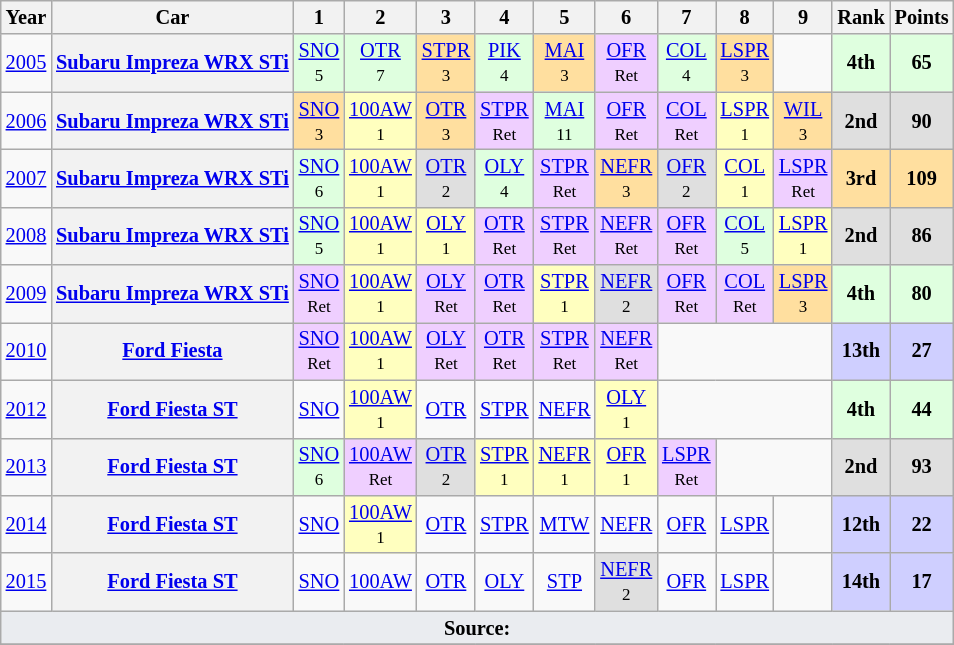<table class="wikitable" style="text-align:center; font-size:85%;">
<tr>
<th>Year</th>
<th>Car</th>
<th>1</th>
<th>2</th>
<th>3</th>
<th>4</th>
<th>5</th>
<th>6</th>
<th>7</th>
<th>8</th>
<th>9</th>
<th>Rank</th>
<th>Points</th>
</tr>
<tr>
<td><a href='#'>2005</a></td>
<th nowrap><a href='#'>Subaru Impreza WRX STi</a></th>
<td style="background:#dfffdf;"><a href='#'>SNO</a> <br><small>5</small></td>
<td style="background:#dfffdf;"><a href='#'>OTR</a> <br><small>7</small></td>
<td style="background:#ffdf9f;"><a href='#'>STPR</a> <br><small>3</small></td>
<td style="background:#dfffdf;"><a href='#'>PIK</a> <br><small>4</small></td>
<td style="background:#ffdf9f;"><a href='#'>MAI</a> <br><small>3</small></td>
<td style="background:#efcfff;"><a href='#'>OFR</a> <br><small>Ret</small></td>
<td style="background:#dfffdf;"><a href='#'>COL</a>  <br><small>4</small></td>
<td style="background:#ffdf9f;"><a href='#'>LSPR</a> <br><small>3</small></td>
<td></td>
<td style="text-align:center; background:#dfffdf;"><strong>4th</strong></td>
<td style="text-align:center; background:#dfffdf;"><strong>65</strong></td>
</tr>
<tr>
<td><a href='#'>2006</a></td>
<th nowrap><a href='#'>Subaru Impreza WRX STi</a></th>
<td style="background:#ffdf9f;"><a href='#'>SNO</a> <br><small>3</small></td>
<td style="background:#ffffbf;"><a href='#'>100AW</a> <br><small>1</small></td>
<td style="background:#ffdf9f;"><a href='#'>OTR</a> <br><small>3</small></td>
<td style="background:#efcfff;"><a href='#'>STPR</a> <br><small>Ret</small></td>
<td style="background:#dfffdf;"><a href='#'>MAI</a> <br><small>11</small></td>
<td style="background:#efcfff;"><a href='#'>OFR</a> <br><small>Ret</small></td>
<td style="background:#efcfff;"><a href='#'>COL</a> <br><small>Ret</small></td>
<td style="background:#ffffbf;"><a href='#'>LSPR</a> <br><small>1</small></td>
<td style="background:#ffdf9f;"><a href='#'>WIL</a> <br><small>3</small></td>
<td style="text-align:center; background:#dfdfdf;"><strong>2nd</strong></td>
<td style="text-align:center; background:#dfdfdf;"><strong>90</strong></td>
</tr>
<tr>
<td><a href='#'>2007</a></td>
<th nowrap><a href='#'>Subaru Impreza WRX STi</a></th>
<td style="background:#dfffdf;"><a href='#'>SNO</a> <br><small>6</small></td>
<td style="background:#ffffbf;"><a href='#'>100AW</a> <br><small>1</small></td>
<td style="background:#dfdfdf;"><a href='#'>OTR</a> <br><small>2</small></td>
<td style="background:#dfffdf;"><a href='#'>OLY</a> <br><small>4</small></td>
<td style="background:#efcfff;"><a href='#'>STPR</a> <br><small>Ret</small></td>
<td style="background:#ffdf9f;"><a href='#'>NEFR</a> <br><small>3</small></td>
<td style="background:#dfdfdf;"><a href='#'>OFR</a> <br><small>2</small></td>
<td style="background:#ffffbf;"><a href='#'>COL</a> <br><small>1</small></td>
<td style="background:#efcfff;"><a href='#'>LSPR</a> <br><small>Ret</small></td>
<td style="text-align:center; background:#ffdf9f;"><strong>3rd</strong></td>
<td style="text-align:center; background:#ffdf9f;"><strong>109</strong></td>
</tr>
<tr>
<td><a href='#'>2008</a></td>
<th nowrap><a href='#'>Subaru Impreza WRX STi</a></th>
<td style="background:#dfffdf;"><a href='#'>SNO</a> <br><small>5</small></td>
<td style="background:#ffffbf;"><a href='#'>100AW</a> <br><small>1</small></td>
<td style="background:#ffffbf;"><a href='#'>OLY</a> <br><small>1</small></td>
<td style="background:#efcfff;"><a href='#'>OTR</a> <br><small>Ret</small></td>
<td style="background:#efcfff;"><a href='#'>STPR</a> <br><small>Ret</small></td>
<td style="background:#efcfff;"><a href='#'>NEFR</a> <br><small>Ret</small></td>
<td style="background:#efcfff;"><a href='#'>OFR</a> <br><small>Ret</small></td>
<td style="background:#dfffdf;"><a href='#'>COL</a> <br><small>5</small></td>
<td style="background:#ffffbf;"><a href='#'>LSPR</a> <br><small>1</small></td>
<td style="text-align:center; background:#dfdfdf;"><strong>2nd</strong></td>
<td style="text-align:center; background:#dfdfdf;"><strong>86</strong></td>
</tr>
<tr>
<td><a href='#'>2009</a></td>
<th nowrap><a href='#'>Subaru Impreza WRX STi</a></th>
<td style="background:#efcfff;"><a href='#'>SNO</a> <br><small>Ret</small></td>
<td style="background:#ffffbf;"><a href='#'>100AW</a> <br><small>1</small></td>
<td style="background:#efcfff;"><a href='#'>OLY</a> <br><small>Ret</small></td>
<td style="background:#efcfff;"><a href='#'>OTR</a> <br><small>Ret</small></td>
<td style="background:#ffffbf;"><a href='#'>STPR</a> <br><small>1</small></td>
<td style="background:#dfdfdf;"><a href='#'>NEFR</a> <br><small>2</small></td>
<td style="background:#efcfff;"><a href='#'>OFR</a> <br><small>Ret</small></td>
<td style="background:#efcfff;"><a href='#'>COL</a> <br><small>Ret</small></td>
<td style="background:#ffdf9f;"><a href='#'>LSPR</a> <br><small>3</small></td>
<td style="text-align:center; background:#dfffdf;"><strong>4th</strong></td>
<td style="text-align:center; background:#dfffdf;"><strong>80</strong></td>
</tr>
<tr>
<td><a href='#'>2010</a></td>
<th nowrap><a href='#'>Ford Fiesta</a></th>
<td style="background:#efcfff;"><a href='#'>SNO</a> <br><small>Ret</small></td>
<td style="background:#ffffbf;"><a href='#'>100AW</a> <br><small>1</small></td>
<td style="background:#efcfff;"><a href='#'>OLY</a> <br><small>Ret</small></td>
<td style="background:#efcfff;"><a href='#'>OTR</a> <br><small>Ret</small></td>
<td style="background:#efcfff;"><a href='#'>STPR</a> <br><small>Ret</small></td>
<td style="background:#efcfff;"><a href='#'>NEFR</a> <br><small>Ret</small></td>
<td colspan=3></td>
<td style="text-align:center; background:#cfcfff;"><strong>13th</strong></td>
<td style="text-align:center; background:#cfcfff;"><strong>27</strong></td>
</tr>
<tr>
<td><a href='#'>2012</a></td>
<th nowrap><a href='#'>Ford Fiesta ST</a></th>
<td><a href='#'>SNO</a> <br></td>
<td style="background:#ffffbf;"><a href='#'>100AW</a> <br><small>1</small></td>
<td><a href='#'>OTR</a> <br></td>
<td><a href='#'>STPR</a> <br></td>
<td><a href='#'>NEFR</a> <br></td>
<td style="background:#ffffbf;"><a href='#'>OLY</a> <br><small>1</small></td>
<td colspan=3></td>
<td style="text-align:center; background:#dfffdf;"><strong>4th</strong></td>
<td style="text-align:center; background:#dfffdf;"><strong>44</strong></td>
</tr>
<tr>
<td><a href='#'>2013</a></td>
<th nowrap><a href='#'>Ford Fiesta ST</a></th>
<td style="background:#dfffdf;"><a href='#'>SNO</a> <br><small>6</small></td>
<td style="background:#efcfff;"><a href='#'>100AW</a> <br><small>Ret</small></td>
<td style="background:#dfdfdf;"><a href='#'>OTR</a> <br><small>2</small></td>
<td style="background:#ffffbf;"><a href='#'>STPR</a> <br><small>1</small></td>
<td style="background:#ffffbf;"><a href='#'>NEFR</a> <br><small>1</small></td>
<td style="background:#ffffbf;"><a href='#'>OFR</a> <br><small>1</small></td>
<td style="background:#efcfff;"><a href='#'>LSPR</a> <br><small>Ret</small></td>
<td colspan=2></td>
<td style="text-align:center; background:#dfdfdf;"><strong>2nd</strong></td>
<td style="text-align:center; background:#dfdfdf;"><strong>93</strong></td>
</tr>
<tr>
<td><a href='#'>2014</a></td>
<th nowrap><a href='#'>Ford Fiesta ST</a></th>
<td><a href='#'>SNO</a> <br><small></small></td>
<td style="background:#ffffbf;"><a href='#'>100AW</a> <br><small>1</small></td>
<td><a href='#'>OTR</a> <br><small></small></td>
<td><a href='#'>STPR</a> <br><small></small></td>
<td><a href='#'>MTW</a> <br><small></small></td>
<td><a href='#'>NEFR</a> <br><small></small></td>
<td><a href='#'>OFR</a> <br><small></small></td>
<td><a href='#'>LSPR</a> <br><small></small></td>
<td></td>
<td style="text-align:center; background:#CFCFFF;"><strong>12th</strong></td>
<td style="text-align:center; background:#CFCFFF;"><strong>22</strong></td>
</tr>
<tr>
<td><a href='#'>2015</a></td>
<th nowrap><a href='#'>Ford Fiesta ST</a></th>
<td><a href='#'>SNO</a> <br><small></small></td>
<td><a href='#'>100AW</a> <br><small></small></td>
<td><a href='#'>OTR</a> <br><small></small></td>
<td><a href='#'>OLY</a> <br><small></small></td>
<td><a href='#'>STP</a> <br><small></small></td>
<td style=background:#dfdfdf><a href='#'>NEFR</a> <br><small>2</small></td>
<td><a href='#'>OFR</a> <br><small></small></td>
<td><a href='#'>LSPR</a> <br><small></small></td>
<td></td>
<td style="text-align:center; background:#CFCFFF;"><strong>14th</strong></td>
<td style="text-align:center; background:#CFCFFF;"><strong>17</strong></td>
</tr>
<tr>
<td colspan="13" style="background-color:#EAECF0;text-align:center"><strong>Source:</strong></td>
</tr>
<tr>
</tr>
</table>
